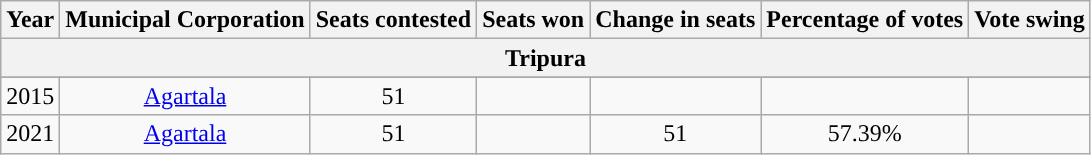<table class="wikitable" style="text-align:center">
<tr>
<th Style="background-color:">Year</th>
<th Style="background-color:">Municipal Corporation</th>
<th Style="background-color:">Seats contested</th>
<th Style="background-color:">Seats won</th>
<th Style="background-color:">Change in seats</th>
<th Style="background-color:">Percentage of votes</th>
<th Style="background-color:">Vote swing</th>
</tr>
<tr>
<th colspan=7>Tripura</th>
</tr>
<tr>
</tr>
<tr>
<td>2015</td>
<td><a href='#'>Agartala</a></td>
<td>51</td>
<td></td>
<td></td>
<td></td>
<td></td>
</tr>
<tr>
<td>2021</td>
<td><a href='#'>Agartala</a></td>
<td>51</td>
<td></td>
<td>51</td>
<td>57.39%</td>
<td></td>
</tr>
</table>
